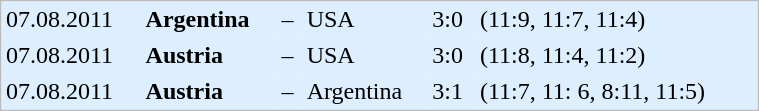<table style="background:#; border:1px #bbb solid;" cellpadding="3" cellspacing="0" width="40%">
<tr style="background:#DDEEFF;">
<td>07.08.2011</td>
<td><strong>Argentina</strong></td>
<td>–</td>
<td>USA</td>
<td>3:0</td>
<td>(11:9, 11:7, 11:4)</td>
</tr>
<tr style="background:#DDEEFF;">
<td>07.08.2011</td>
<td><strong>Austria</strong></td>
<td>–</td>
<td>USA</td>
<td>3:0</td>
<td>(11:8, 11:4, 11:2)</td>
</tr>
<tr style="background:#DDEEFF;">
<td>07.08.2011</td>
<td><strong>Austria</strong></td>
<td>–</td>
<td>Argentina</td>
<td>3:1</td>
<td>(11:7, 11: 6, 8:11, 11:5)</td>
</tr>
</table>
